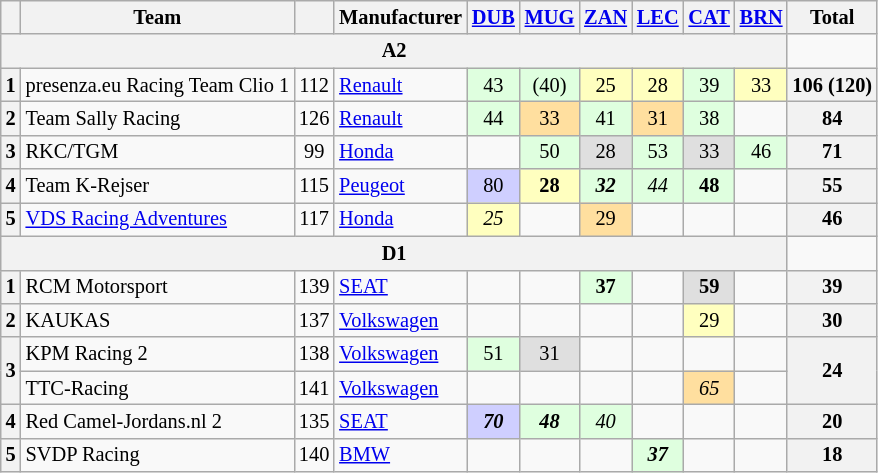<table class="wikitable" style="font-size: 85%; text-align:center;">
<tr>
<th></th>
<th>Team</th>
<th></th>
<th>Manufacturer</th>
<th><a href='#'>DUB</a><br></th>
<th><a href='#'>MUG</a><br></th>
<th><a href='#'>ZAN</a><br></th>
<th><a href='#'>LEC</a><br></th>
<th><a href='#'>CAT</a><br></th>
<th><a href='#'>BRN</a><br></th>
<th>Total</th>
</tr>
<tr>
<th colspan=10>A2</th>
</tr>
<tr>
<th>1</th>
<td align=left> presenza.eu Racing Team Clio 1</td>
<td align=center>112</td>
<td align=left><a href='#'>Renault</a></td>
<td style="background:#DFFFDF;">43</td>
<td style="background:#DFFFDF;">(40)</td>
<td style="background:#FFFFBF;">25</td>
<td style="background:#FFFFBF;">28</td>
<td style="background:#DFFFDF;">39</td>
<td style="background:#FFFFBF;">33</td>
<th>106 (120)</th>
</tr>
<tr>
<th>2</th>
<td align=left> Team Sally Racing</td>
<td align=center>126</td>
<td align=left><a href='#'>Renault</a></td>
<td style="background:#DFFFDF;">44</td>
<td style="background:#FFDF9F;">33</td>
<td style="background:#DFFFDF;">41</td>
<td style="background:#FFDF9F;">31</td>
<td style="background:#DFFFDF;">38</td>
<td></td>
<th>84</th>
</tr>
<tr>
<th>3</th>
<td align=left> RKC/TGM</td>
<td align=center>99</td>
<td align=left><a href='#'>Honda</a></td>
<td></td>
<td style="background:#DFFFDF;">50</td>
<td style="background:#DFDFDF;">28</td>
<td style="background:#DFFFDF;">53</td>
<td style="background:#DFDFDF;">33</td>
<td style="background:#DFFFDF;">46</td>
<th>71</th>
</tr>
<tr>
<th>4</th>
<td align=left> Team K-Rejser</td>
<td align=center>115</td>
<td align=left><a href='#'>Peugeot</a></td>
<td style="background:#CFCFFF;">80</td>
<td style="background:#FFFFBF;"><strong>28</strong></td>
<td style="background:#DFFFDF;"><strong><em>32</em></strong></td>
<td style="background:#DFFFDF;"><em>44</em></td>
<td style="background:#DFFFDF;"><strong>48</strong></td>
<td></td>
<th>55</th>
</tr>
<tr>
<th>5</th>
<td align=left> <a href='#'>VDS Racing Adventures</a></td>
<td align=center>117</td>
<td align=left><a href='#'>Honda</a></td>
<td style="background:#FFFFBF;"><em>25</em></td>
<td></td>
<td style="background:#FFDF9F;">29</td>
<td></td>
<td></td>
<td></td>
<th>46</th>
</tr>
<tr>
<th colspan=10>D1</th>
</tr>
<tr>
<th>1</th>
<td align=left> RCM Motorsport</td>
<td align=center>139</td>
<td align=left><a href='#'>SEAT</a></td>
<td></td>
<td></td>
<td style="background:#DFFFDF;"><strong>37</strong></td>
<td></td>
<td style="background:#DFDFDF;"><strong>59</strong></td>
<td></td>
<th>39</th>
</tr>
<tr>
<th>2</th>
<td align=left> KAUKAS</td>
<td align=center>137</td>
<td align=left><a href='#'>Volkswagen</a></td>
<td></td>
<td></td>
<td></td>
<td></td>
<td style="background:#FFFFBF;">29</td>
<td></td>
<th>30</th>
</tr>
<tr>
<th rowspan=2>3</th>
<td align=left> KPM Racing 2</td>
<td align=center>138</td>
<td align=left><a href='#'>Volkswagen</a></td>
<td style="background:#DFFFDF;">51</td>
<td style="background:#DFDFDF;">31</td>
<td></td>
<td></td>
<td></td>
<td></td>
<th rowspan=2>24</th>
</tr>
<tr>
<td align=left> TTC-Racing</td>
<td align=center>141</td>
<td align=left><a href='#'>Volkswagen</a></td>
<td></td>
<td></td>
<td></td>
<td></td>
<td style="background:#FFDF9F;"><em>65</em></td>
<td></td>
</tr>
<tr>
<th>4</th>
<td align=left> Red Camel-Jordans.nl 2</td>
<td align=center>135</td>
<td align=left><a href='#'>SEAT</a></td>
<td style="background:#CFCFFF;"><strong><em>70</em></strong></td>
<td style="background:#DFFFDF;"><strong><em>48</em></strong></td>
<td style="background:#DFFFDF;"><em>40</em></td>
<td></td>
<td></td>
<td></td>
<th>20</th>
</tr>
<tr>
<th>5</th>
<td align=left> SVDP Racing</td>
<td align=center>140</td>
<td align=left><a href='#'>BMW</a></td>
<td></td>
<td></td>
<td></td>
<td style="background:#DFFFDF;"><strong><em>37</em></strong></td>
<td></td>
<td></td>
<th>18</th>
</tr>
</table>
